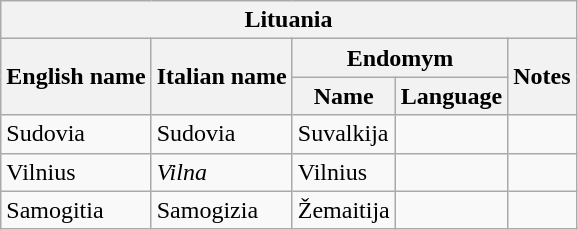<table class="wikitable sortable">
<tr>
<th colspan="5"> Lituania</th>
</tr>
<tr>
<th rowspan="2">English name</th>
<th rowspan="2">Italian name</th>
<th colspan="2">Endomym</th>
<th rowspan="2">Notes</th>
</tr>
<tr>
<th>Name</th>
<th>Language</th>
</tr>
<tr>
<td>Sudovia</td>
<td>Sudovia</td>
<td>Suvalkija</td>
<td></td>
<td></td>
</tr>
<tr>
<td>Vilnius</td>
<td><em>Vilna</em></td>
<td>Vilnius</td>
<td></td>
<td></td>
</tr>
<tr>
<td>Samogitia</td>
<td>Samogizia</td>
<td>Žemaitija</td>
<td></td>
<td></td>
</tr>
</table>
